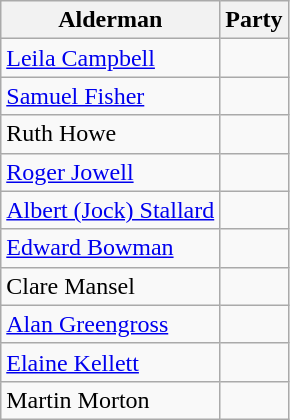<table class="wikitable">
<tr>
<th>Alderman</th>
<th colspan="2">Party</th>
</tr>
<tr>
<td><a href='#'>Leila Campbell</a></td>
<td></td>
</tr>
<tr>
<td><a href='#'>Samuel Fisher</a></td>
<td></td>
</tr>
<tr>
<td>Ruth Howe</td>
<td></td>
</tr>
<tr>
<td><a href='#'>Roger Jowell</a></td>
<td></td>
</tr>
<tr>
<td><a href='#'>Albert (Jock) Stallard</a></td>
<td></td>
</tr>
<tr>
<td><a href='#'>Edward Bowman</a></td>
<td></td>
</tr>
<tr>
<td>Clare Mansel</td>
<td></td>
</tr>
<tr>
<td><a href='#'>Alan Greengross</a></td>
<td></td>
</tr>
<tr>
<td><a href='#'>Elaine Kellett</a></td>
<td></td>
</tr>
<tr>
<td>Martin Morton</td>
<td></td>
</tr>
</table>
